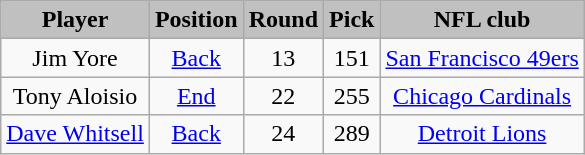<table class="wikitable" style="text-align:center;">
<tr style="background:#C0C0C0;">
<td><strong>Player</strong></td>
<td><strong>Position</strong></td>
<td><strong>Round</strong></td>
<td><strong>Pick</strong></td>
<td><strong>NFL club</strong></td>
</tr>
<tr align="center" bgcolor="">
<td>Jim Yore</td>
<td><a href='#'>Back</a></td>
<td>13</td>
<td>151</td>
<td><a href='#'>San Francisco 49ers</a></td>
</tr>
<tr align="center" bgcolor="">
<td>Tony Aloisio</td>
<td><a href='#'>End</a></td>
<td>22</td>
<td>255</td>
<td><a href='#'>Chicago Cardinals</a></td>
</tr>
<tr align="center" bgcolor="">
<td><a href='#'>Dave Whitsell</a></td>
<td><a href='#'>Back</a></td>
<td>24</td>
<td>289</td>
<td><a href='#'>Detroit Lions</a></td>
</tr>
</table>
